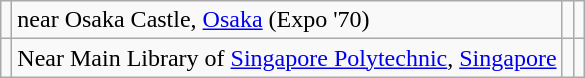<table class="wikitable sortable">
<tr>
<td></td>
<td>near Osaka Castle, <a href='#'>Osaka</a> (Expo '70)</td>
<td></td>
<td></td>
</tr>
<tr>
<td></td>
<td>Near Main Library of <a href='#'>Singapore Polytechnic</a>, <a href='#'>Singapore</a></td>
<td></td>
<td></td>
</tr>
</table>
